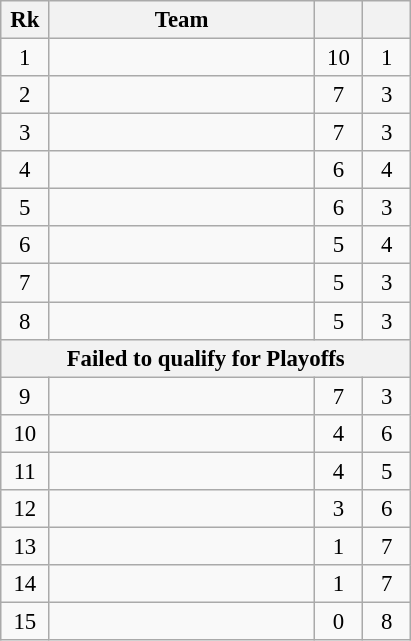<table class=wikitable style="text-align:center; font-size:95%">
<tr>
<th width=25>Rk</th>
<th width=170>Team</th>
<th width=25></th>
<th width=25></th>
</tr>
<tr>
<td>1</td>
<td align=left></td>
<td>10</td>
<td>1</td>
</tr>
<tr>
<td>2</td>
<td align=left></td>
<td>7</td>
<td>3</td>
</tr>
<tr>
<td>3</td>
<td align=left></td>
<td>7</td>
<td>3</td>
</tr>
<tr>
<td>4</td>
<td align=left></td>
<td>6</td>
<td>4</td>
</tr>
<tr>
<td>5</td>
<td align=left></td>
<td>6</td>
<td>3</td>
</tr>
<tr>
<td>6</td>
<td align=left></td>
<td>5</td>
<td>4</td>
</tr>
<tr>
<td>7</td>
<td align=left></td>
<td>5</td>
<td>3</td>
</tr>
<tr>
<td>8</td>
<td align=left></td>
<td>5</td>
<td>3</td>
</tr>
<tr>
<th colspan="8">Failed to qualify for Playoffs</th>
</tr>
<tr>
<td>9</td>
<td align=left></td>
<td>7</td>
<td>3</td>
</tr>
<tr>
<td>10</td>
<td align=left></td>
<td>4</td>
<td>6</td>
</tr>
<tr>
<td>11</td>
<td align=left></td>
<td>4</td>
<td>5</td>
</tr>
<tr>
<td>12</td>
<td align=left></td>
<td>3</td>
<td>6</td>
</tr>
<tr>
<td>13</td>
<td align=left></td>
<td>1</td>
<td>7</td>
</tr>
<tr>
<td>14</td>
<td align=left></td>
<td>1</td>
<td>7</td>
</tr>
<tr>
<td>15</td>
<td align=left></td>
<td>0</td>
<td>8</td>
</tr>
</table>
